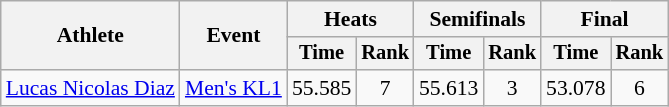<table class=wikitable style="font-size:90%">
<tr>
<th rowspan="2">Athlete</th>
<th rowspan="2">Event</th>
<th colspan=2>Heats</th>
<th colspan=2>Semifinals</th>
<th colspan=2>Final</th>
</tr>
<tr style="font-size:95%">
<th>Time</th>
<th>Rank</th>
<th>Time</th>
<th>Rank</th>
<th>Time</th>
<th>Rank</th>
</tr>
<tr align=center>
<td align=left><a href='#'>Lucas Nicolas Diaz</a></td>
<td align=left><a href='#'>Men's KL1</a></td>
<td>55.585</td>
<td>7</td>
<td>55.613</td>
<td>3</td>
<td>53.078</td>
<td>6</td>
</tr>
</table>
